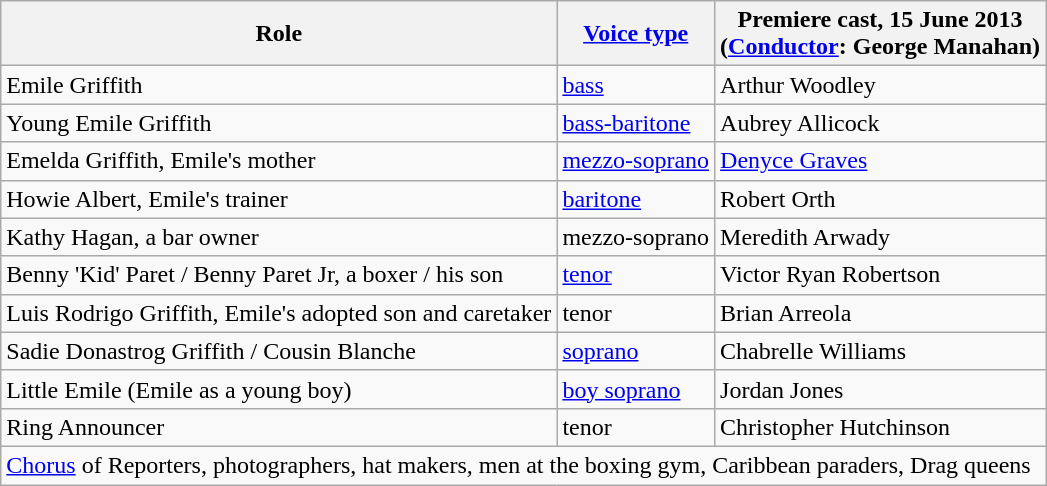<table class="wikitable">
<tr>
<th>Role</th>
<th><a href='#'>Voice type</a></th>
<th>Premiere cast, 15 June 2013<br>(<a href='#'>Conductor</a>: George Manahan)</th>
</tr>
<tr>
<td>Emile Griffith</td>
<td><a href='#'>bass</a></td>
<td>Arthur Woodley</td>
</tr>
<tr>
<td>Young Emile Griffith</td>
<td><a href='#'>bass-baritone</a></td>
<td>Aubrey Allicock</td>
</tr>
<tr>
<td>Emelda Griffith, Emile's mother</td>
<td><a href='#'>mezzo-soprano</a></td>
<td><a href='#'>Denyce Graves</a></td>
</tr>
<tr>
<td>Howie Albert, Emile's trainer</td>
<td><a href='#'>baritone</a></td>
<td>Robert Orth</td>
</tr>
<tr>
<td>Kathy Hagan, a bar owner</td>
<td>mezzo-soprano</td>
<td>Meredith Arwady</td>
</tr>
<tr>
<td>Benny 'Kid' Paret / Benny Paret Jr, a boxer / his son</td>
<td><a href='#'>tenor</a></td>
<td>Victor Ryan Robertson</td>
</tr>
<tr>
<td>Luis Rodrigo Griffith, Emile's adopted son and caretaker</td>
<td>tenor</td>
<td>Brian Arreola</td>
</tr>
<tr>
<td>Sadie Donastrog Griffith / Cousin Blanche</td>
<td><a href='#'>soprano</a></td>
<td>Chabrelle Williams</td>
</tr>
<tr>
<td>Little Emile (Emile as a young boy)</td>
<td><a href='#'>boy soprano</a></td>
<td>Jordan Jones</td>
</tr>
<tr>
<td>Ring Announcer</td>
<td>tenor</td>
<td>Christopher Hutchinson</td>
</tr>
<tr>
<td colspan="4"><a href='#'>Chorus</a> of Reporters, photographers, hat makers, men at the boxing gym, Caribbean paraders, Drag queens</td>
</tr>
</table>
